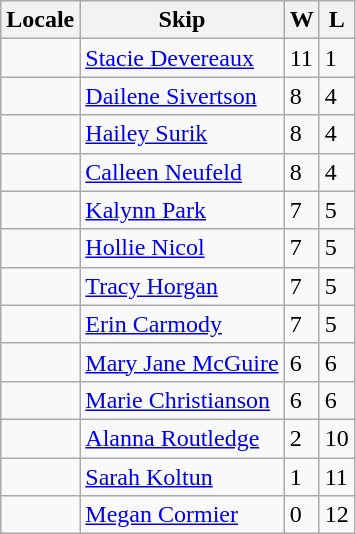<table class="wikitable" border="1">
<tr>
<th>Locale</th>
<th>Skip</th>
<th>W</th>
<th>L</th>
</tr>
<tr>
<td></td>
<td><a href='#'>Stacie Devereaux</a></td>
<td>11</td>
<td>1</td>
</tr>
<tr>
<td></td>
<td><a href='#'>Dailene Sivertson</a></td>
<td>8</td>
<td>4</td>
</tr>
<tr>
<td></td>
<td><a href='#'>Hailey Surik</a></td>
<td>8</td>
<td>4</td>
</tr>
<tr>
<td></td>
<td><a href='#'>Calleen Neufeld</a></td>
<td>8</td>
<td>4</td>
</tr>
<tr>
<td></td>
<td><a href='#'>Kalynn Park</a></td>
<td>7</td>
<td>5</td>
</tr>
<tr>
<td></td>
<td><a href='#'>Hollie Nicol</a></td>
<td>7</td>
<td>5</td>
</tr>
<tr>
<td></td>
<td><a href='#'>Tracy Horgan</a></td>
<td>7</td>
<td>5</td>
</tr>
<tr>
<td></td>
<td><a href='#'>Erin Carmody</a></td>
<td>7</td>
<td>5</td>
</tr>
<tr>
<td></td>
<td><a href='#'>Mary Jane McGuire</a></td>
<td>6</td>
<td>6</td>
</tr>
<tr>
<td></td>
<td><a href='#'>Marie Christianson</a></td>
<td>6</td>
<td>6</td>
</tr>
<tr>
<td></td>
<td><a href='#'>Alanna Routledge</a></td>
<td>2</td>
<td>10</td>
</tr>
<tr>
<td></td>
<td><a href='#'>Sarah Koltun</a></td>
<td>1</td>
<td>11</td>
</tr>
<tr>
<td></td>
<td><a href='#'>Megan Cormier</a></td>
<td>0</td>
<td>12</td>
</tr>
</table>
